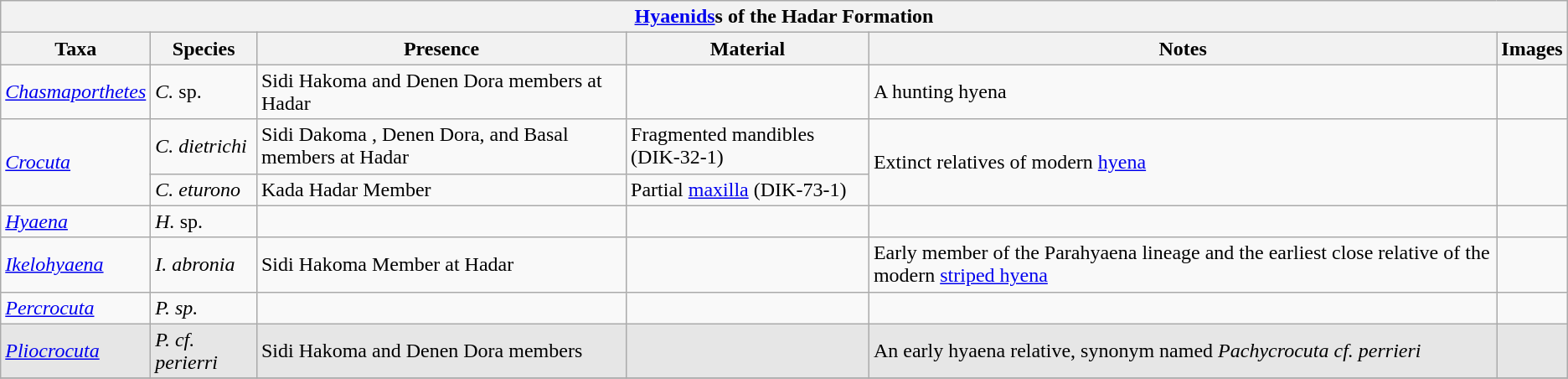<table class="wikitable" align="center">
<tr>
<th colspan="6" align="center"><strong><a href='#'>Hyaenids</a>s</strong> of the Hadar Formation</th>
</tr>
<tr>
<th>Taxa</th>
<th>Species</th>
<th>Presence</th>
<th>Material</th>
<th>Notes</th>
<th>Images</th>
</tr>
<tr>
<td><em><a href='#'>Chasmaporthetes</a></em></td>
<td><em>C.</em> sp.</td>
<td>Sidi Hakoma and Denen Dora members at Hadar</td>
<td></td>
<td>A hunting hyena</td>
<td></td>
</tr>
<tr>
<td rowspan = "2"><em><a href='#'>Crocuta</a></em></td>
<td><em>C. dietrichi</em></td>
<td>Sidi Dakoma , Denen Dora, and Basal members at Hadar</td>
<td>Fragmented mandibles (DIK-32-1)</td>
<td rowspan = "2">Extinct relatives of modern <a href='#'>hyena</a></td>
<td rowspan = "2"></td>
</tr>
<tr>
<td><em>C. eturono</em></td>
<td>Kada Hadar Member</td>
<td>Partial <a href='#'>maxilla</a> (DIK-73-1)</td>
</tr>
<tr>
<td><em><a href='#'>Hyaena</a></em></td>
<td><em>H.</em> sp.</td>
<td></td>
<td></td>
<td></td>
<td></td>
</tr>
<tr>
<td><em><a href='#'>Ikelohyaena</a></em></td>
<td><em>I. abronia</em></td>
<td>Sidi Hakoma Member at Hadar</td>
<td></td>
<td>Early member of the Parahyaena lineage and the earliest close relative of the modern <a href='#'>striped hyena</a></td>
<td></td>
</tr>
<tr>
<td><em><a href='#'>Percrocuta</a></em></td>
<td><em>P. sp.</em></td>
<td></td>
<td></td>
<td></td>
<td></td>
</tr>
<tr>
<td style="background:#E6E6E6;"><em><a href='#'>Pliocrocuta</a></em></td>
<td style="background:#E6E6E6;"><em>P. cf. perierri</em></td>
<td style="background:#E6E6E6;">Sidi Hakoma and Denen Dora members</td>
<td style="background:#E6E6E6;"></td>
<td style="background:#E6E6E6;">An early hyaena relative, synonym named <em>Pachycrocuta cf. perrieri</em></td>
<td style="background:#E6E6E6;"></td>
</tr>
<tr>
</tr>
</table>
